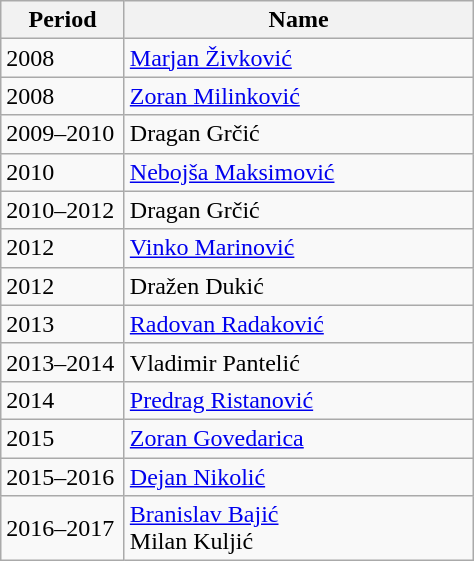<table class="wikitable">
<tr>
<th width="75">Period</th>
<th width="225">Name</th>
</tr>
<tr>
<td>2008</td>
<td> <a href='#'>Marjan Živković</a></td>
</tr>
<tr>
<td>2008</td>
<td> <a href='#'>Zoran Milinković</a></td>
</tr>
<tr>
<td>2009–2010</td>
<td> Dragan Grčić</td>
</tr>
<tr>
<td>2010</td>
<td> <a href='#'>Nebojša Maksimović</a></td>
</tr>
<tr>
<td>2010–2012</td>
<td> Dragan Grčić</td>
</tr>
<tr>
<td>2012</td>
<td> <a href='#'>Vinko Marinović</a></td>
</tr>
<tr>
<td>2012</td>
<td> Dražen Dukić</td>
</tr>
<tr>
<td>2013</td>
<td> <a href='#'>Radovan Radaković</a></td>
</tr>
<tr>
<td>2013–2014</td>
<td> Vladimir Pantelić</td>
</tr>
<tr>
<td>2014</td>
<td> <a href='#'>Predrag Ristanović</a></td>
</tr>
<tr>
<td>2015</td>
<td> <a href='#'>Zoran Govedarica</a></td>
</tr>
<tr>
<td>2015–2016</td>
<td> <a href='#'>Dejan Nikolić</a></td>
</tr>
<tr>
<td>2016–2017</td>
<td> <a href='#'>Branislav Bajić</a><br> Milan Kuljić</td>
</tr>
</table>
